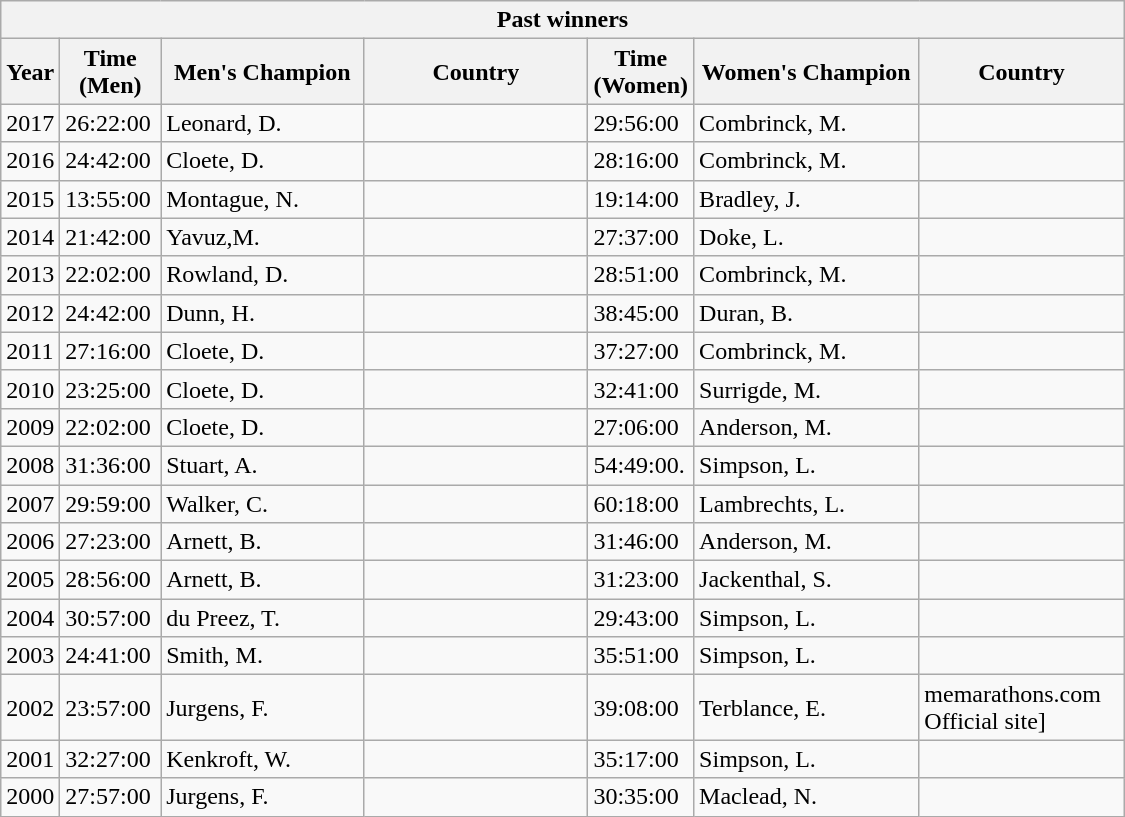<table class="wikitable sortable" width=750px style= border: 1px>
<tr>
<th colspan="8">Past  winners</th>
</tr>
<tr>
<th style="white-space: nowrap;"  width="30">Year</th>
<th width="60">Time (Men)</th>
<th width="130">Men's Champion</th>
<th width="145">Country</th>
<th width="60">Time (Women)</th>
<th width="145">Women's Champion</th>
<th width="130">Country</th>
</tr>
<tr>
<td>2017</td>
<td>26:22:00</td>
<td>Leonard, D.</td>
<td></td>
<td>29:56:00</td>
<td>Combrinck, M.</td>
<td></td>
</tr>
<tr>
<td>2016</td>
<td>24:42:00</td>
<td>Cloete, D.</td>
<td></td>
<td>28:16:00</td>
<td>Combrinck, M.</td>
<td></td>
</tr>
<tr>
<td>2015</td>
<td>13:55:00</td>
<td>Montague, N.</td>
<td></td>
<td>19:14:00</td>
<td>Bradley, J.</td>
<td></td>
</tr>
<tr>
<td>2014</td>
<td>21:42:00</td>
<td>Yavuz,M.</td>
<td></td>
<td>27:37:00</td>
<td>Doke, L.</td>
<td></td>
</tr>
<tr>
<td>2013</td>
<td>22:02:00</td>
<td>Rowland, D.</td>
<td></td>
<td>28:51:00</td>
<td>Combrinck, M.</td>
<td></td>
</tr>
<tr>
<td>2012</td>
<td>24:42:00</td>
<td>Dunn, H.</td>
<td></td>
<td>38:45:00</td>
<td>Duran, B.</td>
<td></td>
</tr>
<tr>
<td>2011</td>
<td>27:16:00</td>
<td>Cloete, D.</td>
<td></td>
<td>37:27:00</td>
<td>Combrinck, M.</td>
<td></td>
</tr>
<tr>
<td>2010</td>
<td>23:25:00</td>
<td>Cloete, D.</td>
<td></td>
<td>32:41:00</td>
<td>Surrigde, M.</td>
<td></td>
</tr>
<tr>
<td>2009</td>
<td>22:02:00</td>
<td>Cloete, D.</td>
<td></td>
<td>27:06:00</td>
<td>Anderson, M.</td>
<td></td>
</tr>
<tr>
<td>2008</td>
<td>31:36:00</td>
<td>Stuart, A.</td>
<td></td>
<td>54:49:00.</td>
<td>Simpson, L.</td>
<td></td>
</tr>
<tr>
<td>2007</td>
<td>29:59:00</td>
<td>Walker, C.</td>
<td></td>
<td>60:18:00</td>
<td>Lambrechts, L.</td>
<td></td>
</tr>
<tr>
<td>2006</td>
<td>27:23:00</td>
<td>Arnett, B.</td>
<td></td>
<td>31:46:00</td>
<td>Anderson, M.</td>
<td></td>
</tr>
<tr>
<td>2005</td>
<td>28:56:00</td>
<td>Arnett, B.</td>
<td></td>
<td>31:23:00</td>
<td>Jackenthal, S.</td>
<td></td>
</tr>
<tr>
<td>2004</td>
<td>30:57:00</td>
<td>du Preez, T.</td>
<td></td>
<td>29:43:00</td>
<td>Simpson, L.</td>
<td></td>
</tr>
<tr>
<td>2003</td>
<td>24:41:00</td>
<td>Smith, M.</td>
<td></td>
<td>35:51:00</td>
<td>Simpson, L.</td>
<td></td>
</tr>
<tr>
<td>2002</td>
<td>23:57:00</td>
<td>Jurgens, F.</td>
<td></td>
<td>39:08:00</td>
<td>Terblance, E.</td>
<td>memarathons.com Official site]</td>
</tr>
<tr>
<td>2001</td>
<td>32:27:00</td>
<td>Kenkroft, W.</td>
<td></td>
<td>35:17:00</td>
<td>Simpson, L.</td>
<td></td>
</tr>
<tr>
<td>2000</td>
<td>27:57:00</td>
<td>Jurgens, F.</td>
<td></td>
<td>30:35:00</td>
<td>Maclead, N.</td>
<td></td>
</tr>
</table>
